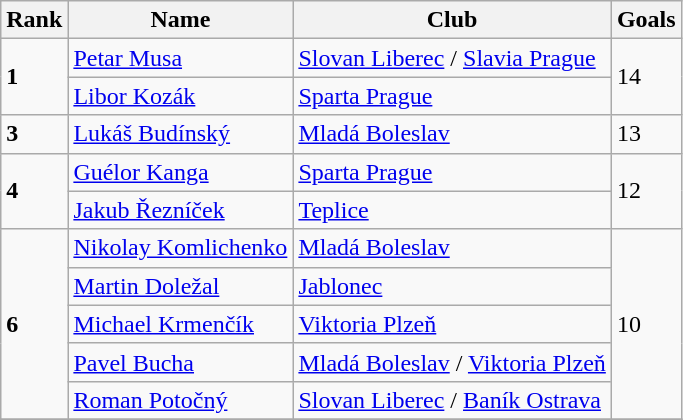<table class="wikitable">
<tr>
<th>Rank</th>
<th>Name</th>
<th>Club</th>
<th>Goals</th>
</tr>
<tr>
<td rowspan="2"><strong>1</strong></td>
<td> <a href='#'>Petar Musa</a></td>
<td><a href='#'>Slovan Liberec</a> / <a href='#'>Slavia Prague</a></td>
<td rowspan="2">14</td>
</tr>
<tr>
<td> <a href='#'>Libor Kozák</a></td>
<td><a href='#'>Sparta Prague</a></td>
</tr>
<tr>
<td><strong>3</strong></td>
<td> <a href='#'>Lukáš Budínský</a></td>
<td><a href='#'>Mladá Boleslav</a></td>
<td>13</td>
</tr>
<tr>
<td rowspan="2"><strong>4</strong></td>
<td> <a href='#'>Guélor Kanga</a></td>
<td><a href='#'>Sparta Prague</a></td>
<td rowspan="2">12</td>
</tr>
<tr>
<td> <a href='#'>Jakub Řezníček</a></td>
<td><a href='#'>Teplice</a></td>
</tr>
<tr>
<td rowspan="5"><strong>6</strong></td>
<td> <a href='#'>Nikolay Komlichenko</a></td>
<td><a href='#'>Mladá Boleslav</a></td>
<td rowspan="5">10</td>
</tr>
<tr>
<td> <a href='#'>Martin Doležal</a></td>
<td><a href='#'>Jablonec</a></td>
</tr>
<tr>
<td> <a href='#'>Michael Krmenčík</a></td>
<td><a href='#'>Viktoria Plzeň</a></td>
</tr>
<tr>
<td> <a href='#'>Pavel Bucha</a></td>
<td><a href='#'>Mladá Boleslav</a> / <a href='#'>Viktoria Plzeň</a></td>
</tr>
<tr>
<td> <a href='#'>Roman Potočný</a></td>
<td><a href='#'>Slovan Liberec</a> / <a href='#'>Baník Ostrava</a></td>
</tr>
<tr>
</tr>
</table>
